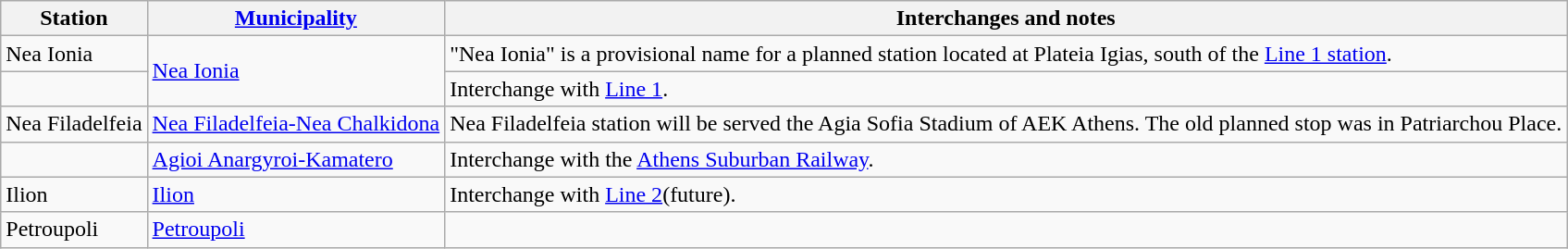<table class="wikitable sortable">
<tr>
<th>Station</th>
<th><a href='#'>Municipality</a></th>
<th class="unsortable">Interchanges and notes</th>
</tr>
<tr>
<td>Nea Ionia</td>
<td rowspan="2"><a href='#'>Nea Ionia</a></td>
<td>"Nea Ionia" is a provisional name for a planned station located at Plateia Igias, south of the <a href='#'>Line 1 station</a>.</td>
</tr>
<tr>
<td></td>
<td>Interchange with <a href='#'>Line 1</a>.</td>
</tr>
<tr>
<td>Nea Filadelfeia</td>
<td><a href='#'>Nea Filadelfeia-Nea Chalkidona</a></td>
<td>Nea Filadelfeia station will be served the Agia Sofia Stadium of AEK Athens. The old planned stop was in Patriarchou Place.</td>
</tr>
<tr>
<td></td>
<td><a href='#'>Agioi Anargyroi-Kamatero</a></td>
<td>Interchange with the <a href='#'>Athens Suburban Railway</a>.</td>
</tr>
<tr>
<td>Ilion</td>
<td><a href='#'>Ilion</a></td>
<td>Interchange with <a href='#'>Line 2</a>(future).</td>
</tr>
<tr>
<td>Petroupoli</td>
<td><a href='#'>Petroupoli</a></td>
<td></td>
</tr>
</table>
